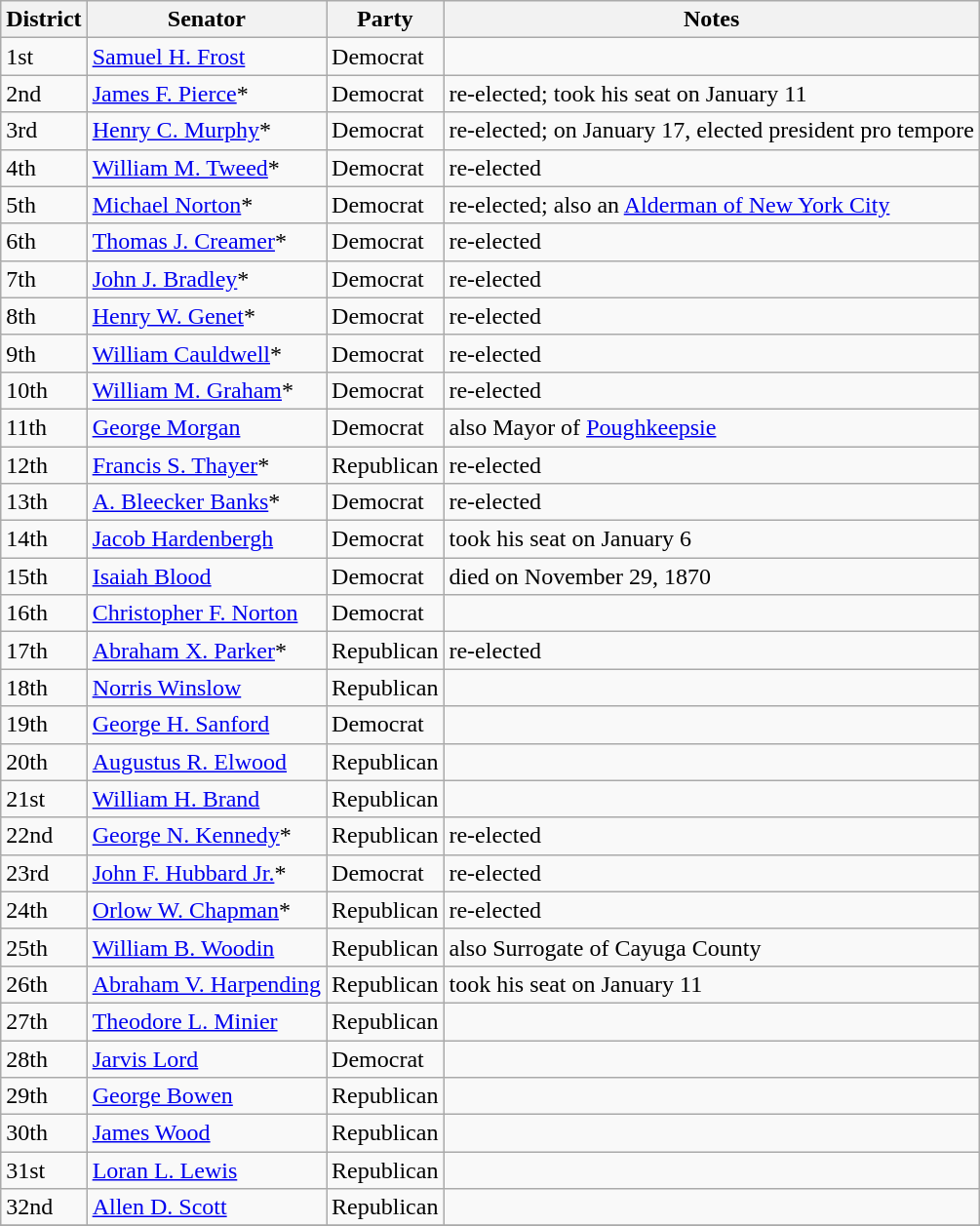<table class=wikitable>
<tr>
<th>District</th>
<th>Senator</th>
<th>Party</th>
<th>Notes</th>
</tr>
<tr>
<td>1st</td>
<td><a href='#'>Samuel H. Frost</a></td>
<td>Democrat</td>
<td></td>
</tr>
<tr>
<td>2nd</td>
<td><a href='#'>James F. Pierce</a>*</td>
<td>Democrat</td>
<td>re-elected; took his seat on January 11</td>
</tr>
<tr>
<td>3rd</td>
<td><a href='#'>Henry C. Murphy</a>*</td>
<td>Democrat</td>
<td>re-elected; on January 17, elected president pro tempore</td>
</tr>
<tr>
<td>4th</td>
<td><a href='#'>William M. Tweed</a>*</td>
<td>Democrat</td>
<td>re-elected</td>
</tr>
<tr>
<td>5th</td>
<td><a href='#'>Michael Norton</a>*</td>
<td>Democrat</td>
<td>re-elected; also an <a href='#'>Alderman of New York City</a></td>
</tr>
<tr>
<td>6th</td>
<td><a href='#'>Thomas J. Creamer</a>*</td>
<td>Democrat</td>
<td>re-elected</td>
</tr>
<tr>
<td>7th</td>
<td><a href='#'>John J. Bradley</a>*</td>
<td>Democrat</td>
<td>re-elected</td>
</tr>
<tr>
<td>8th</td>
<td><a href='#'>Henry W. Genet</a>*</td>
<td>Democrat</td>
<td>re-elected</td>
</tr>
<tr>
<td>9th</td>
<td><a href='#'>William Cauldwell</a>*</td>
<td>Democrat</td>
<td>re-elected</td>
</tr>
<tr>
<td>10th</td>
<td><a href='#'>William M. Graham</a>*</td>
<td>Democrat</td>
<td>re-elected</td>
</tr>
<tr>
<td>11th</td>
<td><a href='#'>George Morgan</a></td>
<td>Democrat</td>
<td>also Mayor of <a href='#'>Poughkeepsie</a></td>
</tr>
<tr>
<td>12th</td>
<td><a href='#'>Francis S. Thayer</a>*</td>
<td>Republican</td>
<td>re-elected</td>
</tr>
<tr>
<td>13th</td>
<td><a href='#'>A. Bleecker Banks</a>*</td>
<td>Democrat</td>
<td>re-elected</td>
</tr>
<tr>
<td>14th</td>
<td><a href='#'>Jacob Hardenbergh</a></td>
<td>Democrat</td>
<td>took his seat on January 6</td>
</tr>
<tr>
<td>15th</td>
<td><a href='#'>Isaiah Blood</a></td>
<td>Democrat</td>
<td>died on November 29, 1870</td>
</tr>
<tr>
<td>16th</td>
<td><a href='#'>Christopher F. Norton</a></td>
<td>Democrat</td>
<td></td>
</tr>
<tr>
<td>17th</td>
<td><a href='#'>Abraham X. Parker</a>*</td>
<td>Republican</td>
<td>re-elected</td>
</tr>
<tr>
<td>18th</td>
<td><a href='#'>Norris Winslow</a></td>
<td>Republican</td>
<td></td>
</tr>
<tr>
<td>19th</td>
<td><a href='#'>George H. Sanford</a></td>
<td>Democrat</td>
<td></td>
</tr>
<tr>
<td>20th</td>
<td><a href='#'>Augustus R. Elwood</a></td>
<td>Republican</td>
<td></td>
</tr>
<tr>
<td>21st</td>
<td><a href='#'>William H. Brand</a></td>
<td>Republican</td>
<td></td>
</tr>
<tr>
<td>22nd</td>
<td><a href='#'>George N. Kennedy</a>*</td>
<td>Republican</td>
<td>re-elected</td>
</tr>
<tr>
<td>23rd</td>
<td><a href='#'>John F. Hubbard Jr.</a>*</td>
<td>Democrat</td>
<td>re-elected</td>
</tr>
<tr>
<td>24th</td>
<td><a href='#'>Orlow W. Chapman</a>*</td>
<td>Republican</td>
<td>re-elected</td>
</tr>
<tr>
<td>25th</td>
<td><a href='#'>William B. Woodin</a></td>
<td>Republican</td>
<td>also Surrogate of Cayuga County</td>
</tr>
<tr>
<td>26th</td>
<td><a href='#'>Abraham V. Harpending</a></td>
<td>Republican</td>
<td>took his seat on January 11</td>
</tr>
<tr>
<td>27th</td>
<td><a href='#'>Theodore L. Minier</a></td>
<td>Republican</td>
<td></td>
</tr>
<tr>
<td>28th</td>
<td><a href='#'>Jarvis Lord</a></td>
<td>Democrat</td>
<td></td>
</tr>
<tr>
<td>29th</td>
<td><a href='#'>George Bowen</a></td>
<td>Republican</td>
<td></td>
</tr>
<tr>
<td>30th</td>
<td><a href='#'>James Wood</a></td>
<td>Republican</td>
<td></td>
</tr>
<tr>
<td>31st</td>
<td><a href='#'>Loran L. Lewis</a></td>
<td>Republican</td>
<td></td>
</tr>
<tr>
<td>32nd</td>
<td><a href='#'>Allen D. Scott</a></td>
<td>Republican</td>
<td></td>
</tr>
<tr>
</tr>
</table>
